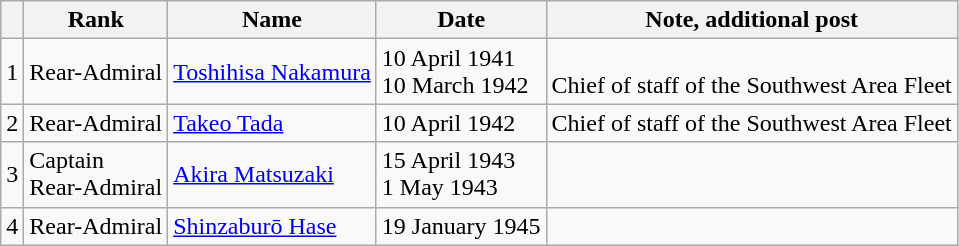<table class=wikitable>
<tr>
<th></th>
<th>Rank</th>
<th>Name</th>
<th>Date</th>
<th>Note, additional post</th>
</tr>
<tr>
<td>1</td>
<td>Rear-Admiral</td>
<td><a href='#'>Toshihisa Nakamura</a></td>
<td>10 April 1941<br>10 March 1942</td>
<td><br>Chief of staff of the Southwest Area Fleet</td>
</tr>
<tr>
<td>2</td>
<td>Rear-Admiral</td>
<td><a href='#'>Takeo Tada</a></td>
<td>10 April 1942</td>
<td>Chief of staff of the Southwest Area Fleet</td>
</tr>
<tr>
<td>3</td>
<td>Captain<br>Rear-Admiral</td>
<td><a href='#'>Akira Matsuzaki</a></td>
<td>15 April 1943<br>1 May 1943</td>
<td></td>
</tr>
<tr>
<td>4</td>
<td>Rear-Admiral</td>
<td><a href='#'>Shinzaburō Hase</a></td>
<td>19 January 1945</td>
<td></td>
</tr>
</table>
